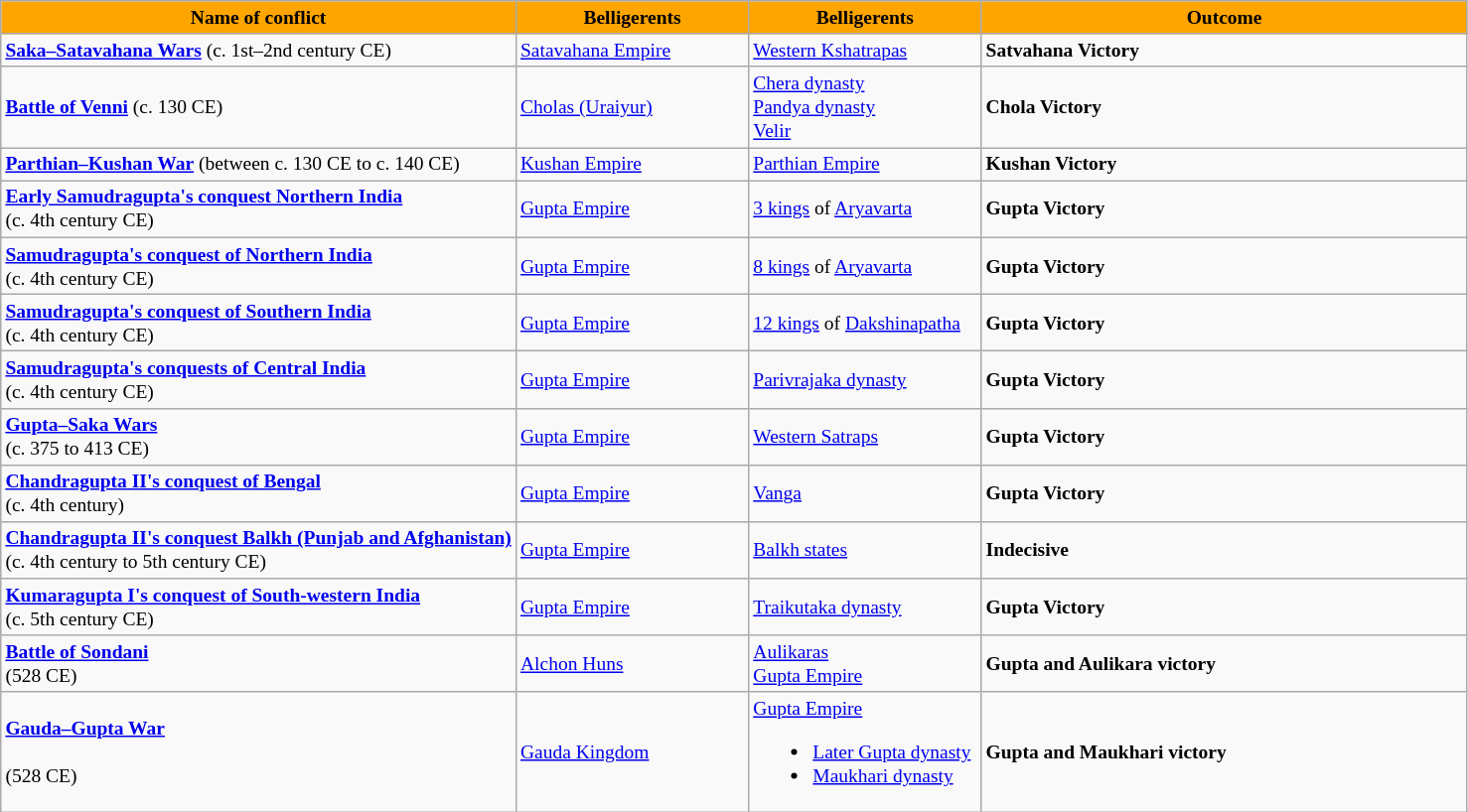<table class="wikitable" style="font-size:small;">
<tr>
<th style="background:orange;"><span>Name of conflict</span></th>
<th style="background:orange; width:150px;"><span>Belligerents</span></th>
<th style="background:orange; width:150px;"><span>Belligerents</span></th>
<th style="background:orange; width:320px;"><span>Outcome</span></th>
</tr>
<tr>
<td><strong><a href='#'>Saka–Satavahana Wars</a></strong> (c. 1st–2nd century CE)</td>
<td><a href='#'>Satavahana Empire</a></td>
<td><a href='#'>Western Kshatrapas</a></td>
<td><strong>Satvahana Victory</strong></td>
</tr>
<tr>
<td><strong><a href='#'>Battle of Venni</a></strong> (c. 130 CE)</td>
<td><a href='#'>Cholas (Uraiyur)</a></td>
<td><a href='#'>Chera dynasty</a><br><a href='#'>Pandya dynasty</a><br><a href='#'>Velir</a></td>
<td><strong>Chola Victory</strong></td>
</tr>
<tr>
<td><strong><a href='#'>Parthian–Kushan War</a></strong> (between c. 130 CE to c. 140 CE)</td>
<td><a href='#'>Kushan Empire</a></td>
<td><a href='#'>Parthian Empire</a></td>
<td><strong>Kushan Victory</strong></td>
</tr>
<tr>
<td><a href='#'><strong>Early Samudragupta's conquest Northern India</strong></a><br>(c. 4th century CE)</td>
<td><a href='#'>Gupta Empire</a></td>
<td><a href='#'>3 kings</a> of <a href='#'>Aryavarta</a></td>
<td><strong>Gupta Victory</strong></td>
</tr>
<tr>
<td><a href='#'><strong>Samudragupta's conquest of Northern India</strong></a><br>(c. 4th century CE)</td>
<td><a href='#'>Gupta Empire</a></td>
<td><a href='#'>8 kings</a> of <a href='#'>Aryavarta</a></td>
<td><strong>Gupta Victory</strong></td>
</tr>
<tr>
<td><a href='#'><strong>Samudragupta's conquest of Southern India</strong></a><br>(c. 4th century CE)</td>
<td><a href='#'>Gupta Empire</a></td>
<td><a href='#'>12 kings</a> of <a href='#'>Dakshinapatha</a></td>
<td><strong>Gupta Victory</strong></td>
</tr>
<tr>
<td><a href='#'><strong>Samudragupta's conquests of Central India</strong></a><br>(c. 4th century CE)</td>
<td><a href='#'>Gupta Empire</a></td>
<td><a href='#'>Parivrajaka dynasty</a></td>
<td><strong>Gupta Victory</strong></td>
</tr>
<tr>
<td><strong><a href='#'>Gupta–Saka Wars</a></strong><br>(c. 375 to 413 CE)</td>
<td><a href='#'>Gupta Empire</a></td>
<td><a href='#'>Western Satraps</a></td>
<td><strong>Gupta Victory</strong></td>
</tr>
<tr>
<td><a href='#'><strong>Chandragupta II's conquest of Bengal</strong></a><br>(c. 4th century)</td>
<td><a href='#'>Gupta Empire</a></td>
<td><a href='#'>Vanga</a></td>
<td><strong>Gupta Victory</strong></td>
</tr>
<tr>
<td><a href='#'><strong>Chandragupta II's conquest Balkh (Punjab and Afghanistan)</strong></a><br>(c. 4th century to 5th century CE)</td>
<td><a href='#'>Gupta Empire</a></td>
<td><a href='#'>Balkh states</a></td>
<td><strong>Indecisive</strong></td>
</tr>
<tr>
<td><a href='#'><strong>Kumaragupta I's conquest of South-western India</strong></a><br>(c. 5th century CE)</td>
<td><a href='#'>Gupta Empire</a></td>
<td><a href='#'>Traikutaka dynasty</a></td>
<td><strong>Gupta Victory</strong></td>
</tr>
<tr>
<td><strong><a href='#'>Battle of Sondani</a></strong><br>(528 CE)</td>
<td><a href='#'>Alchon Huns</a></td>
<td><a href='#'>Aulikaras</a><br><a href='#'>Gupta Empire</a></td>
<td><strong>Gupta and Aulikara victory</strong></td>
</tr>
<tr>
<td><strong><a href='#'>Gauda–Gupta War</a></strong><br><br>(528 CE)</td>
<td><a href='#'>Gauda Kingdom</a></td>
<td><a href='#'>Gupta Empire</a><br><ul><li><a href='#'>Later Gupta dynasty</a></li><li><a href='#'>Maukhari dynasty</a></li></ul></td>
<td><strong>Gupta and Maukhari victory</strong></td>
</tr>
</table>
